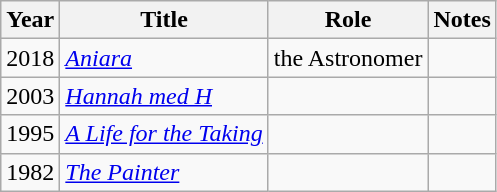<table class="wikitable sortable">
<tr>
<th>Year</th>
<th>Title</th>
<th>Role</th>
<th class="unsortable">Notes</th>
</tr>
<tr>
<td>2018</td>
<td><em><a href='#'>Aniara</a></em></td>
<td>the Astronomer</td>
<td></td>
</tr>
<tr>
<td>2003</td>
<td><em><a href='#'>Hannah med H</a></em></td>
<td></td>
<td></td>
</tr>
<tr>
<td>1995</td>
<td><em><a href='#'>A Life for the Taking</a></em></td>
<td></td>
<td></td>
</tr>
<tr>
<td>1982</td>
<td><em><a href='#'>The Painter</a></em></td>
<td></td>
<td></td>
</tr>
</table>
